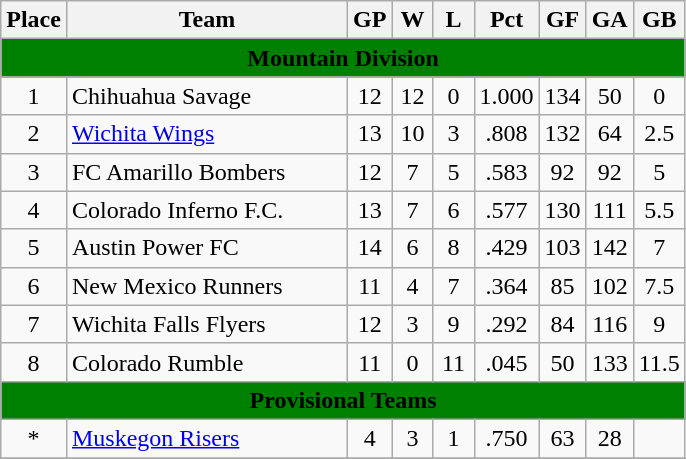<table class="wikitable" style="text-align: center;">
<tr>
<th>Place</th>
<th width="180">Team</th>
<th width="20">GP</th>
<th width="20">W</th>
<th width="20">L</th>
<th width="20">Pct</th>
<th width="20">GF</th>
<th width="20">GA</th>
<th width="25">GB</th>
</tr>
<tr>
<th style=background-color:Green colspan=11><span>Mountain Division</span></th>
</tr>
<tr>
<td>1</td>
<td align=left>Chihuahua Savage</td>
<td>12</td>
<td>12</td>
<td>0</td>
<td>1.000</td>
<td>134</td>
<td>50</td>
<td>0</td>
</tr>
<tr>
<td>2</td>
<td align=left><a href='#'>Wichita Wings</a></td>
<td>13</td>
<td>10</td>
<td>3</td>
<td>.808</td>
<td>132</td>
<td>64</td>
<td>2.5</td>
</tr>
<tr>
<td>3</td>
<td align=left>FC Amarillo Bombers</td>
<td>12</td>
<td>7</td>
<td>5</td>
<td>.583</td>
<td>92</td>
<td>92</td>
<td>5</td>
</tr>
<tr>
<td>4</td>
<td align=left>Colorado Inferno F.C.</td>
<td>13</td>
<td>7</td>
<td>6</td>
<td>.577</td>
<td>130</td>
<td>111</td>
<td>5.5</td>
</tr>
<tr>
<td>5</td>
<td align=left>Austin Power FC</td>
<td>14</td>
<td>6</td>
<td>8</td>
<td>.429</td>
<td>103</td>
<td>142</td>
<td>7</td>
</tr>
<tr>
<td>6</td>
<td align=left>New Mexico Runners</td>
<td>11</td>
<td>4</td>
<td>7</td>
<td>.364</td>
<td>85</td>
<td>102</td>
<td>7.5</td>
</tr>
<tr>
<td>7</td>
<td align=left>Wichita Falls Flyers</td>
<td>12</td>
<td>3</td>
<td>9</td>
<td>.292</td>
<td>84</td>
<td>116</td>
<td>9</td>
</tr>
<tr>
<td>8</td>
<td align=left>Colorado Rumble</td>
<td>11</td>
<td>0</td>
<td>11</td>
<td>.045</td>
<td>50</td>
<td>133</td>
<td>11.5</td>
</tr>
<tr>
<th style=background-color:Green colspan=11><span>Provisional Teams</span></th>
</tr>
<tr>
<td>*</td>
<td align=left><a href='#'>Muskegon Risers</a></td>
<td>4</td>
<td>3</td>
<td>1</td>
<td>.750</td>
<td>63</td>
<td>28</td>
<td></td>
</tr>
<tr>
</tr>
</table>
